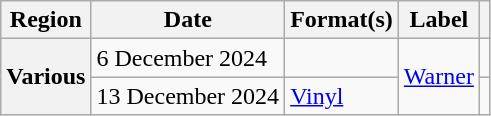<table class="wikitable plainrowheaders">
<tr>
<th scope="col">Region</th>
<th scope="col">Date</th>
<th scope="col">Format(s)</th>
<th scope="col">Label</th>
<th scope="col"></th>
</tr>
<tr>
<th scope="row" rowspan="2">Various</th>
<td>6 December 2024</td>
<td></td>
<td rowspan="2"><a href='#'>Warner</a></td>
<td style="text-align:center"></td>
</tr>
<tr>
<td>13 December 2024</td>
<td><a href='#'>Vinyl</a></td>
<td style="text-align:center"></td>
</tr>
</table>
